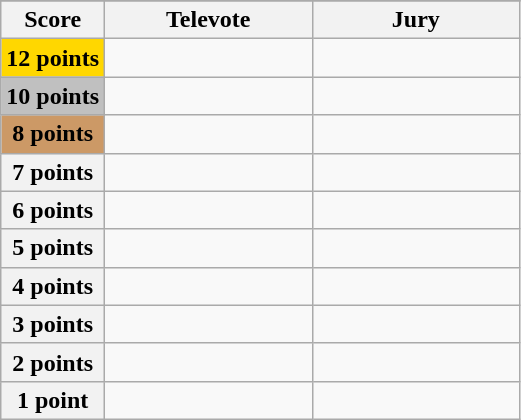<table class="wikitable">
<tr>
</tr>
<tr>
<th scope="col" width="20%">Score</th>
<th scope="col" width="40%">Televote</th>
<th scope="col" width="40%">Jury</th>
</tr>
<tr>
<th scope="row" style="background:gold">12 points</th>
<td></td>
<td></td>
</tr>
<tr>
<th scope="row" style="background:silver">10 points</th>
<td></td>
<td></td>
</tr>
<tr>
<th scope="row" style="background:#CC9966">8 points</th>
<td></td>
<td></td>
</tr>
<tr>
<th scope="row">7 points</th>
<td></td>
<td></td>
</tr>
<tr>
<th scope="row">6 points</th>
<td></td>
<td></td>
</tr>
<tr>
<th scope="row">5 points</th>
<td></td>
<td></td>
</tr>
<tr>
<th scope="row">4 points</th>
<td></td>
<td></td>
</tr>
<tr>
<th scope="row">3 points</th>
<td></td>
<td></td>
</tr>
<tr>
<th scope="row">2 points</th>
<td></td>
<td></td>
</tr>
<tr>
<th scope="row">1 point</th>
<td></td>
<td></td>
</tr>
</table>
